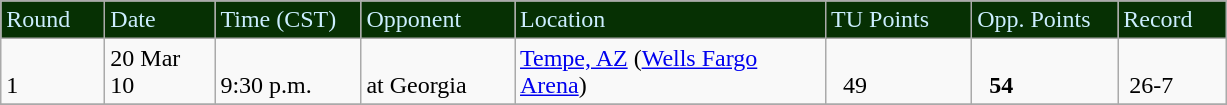<table class="wikitable sortable">
<tr style="background-color:#063003;color:#CCEEFF"  valign="bottom">
<td width="62"   height="13">Round</td>
<td width="66">Date</td>
<td width="90">Time (CST)</td>
<td width="95">Opponent</td>
<td width="200">Location</td>
<td width="90">TU Points</td>
<td width="90">Opp. Points</td>
<td width="65">Record</td>
</tr>
<tr valign="bottom">
<td height="13">1</td>
<td>20 Mar 10</td>
<td>9:30 p.m.</td>
<td>at Georgia</td>
<td><a href='#'>Tempe, AZ</a> (<a href='#'>Wells Fargo Arena</a>)</td>
<td>  49</td>
<td>  <strong>54</strong></td>
<td> 26-7</td>
</tr>
<tr valign="bottom">
</tr>
</table>
